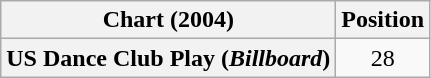<table class="wikitable plainrowheaders" style="text-align:center">
<tr>
<th>Chart (2004)</th>
<th>Position</th>
</tr>
<tr>
<th scope="row">US Dance Club Play (<em>Billboard</em>)</th>
<td>28</td>
</tr>
</table>
